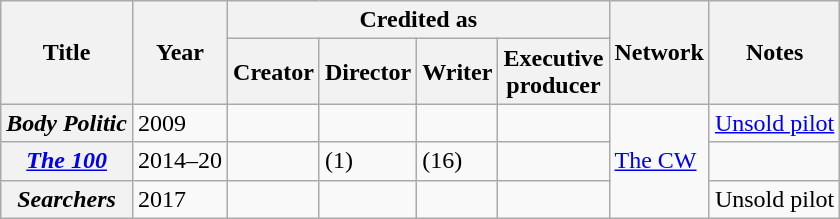<table class="wikitable plainrowheaders sortable">
<tr>
<th rowspan="2" scope="col">Title</th>
<th rowspan="2" scope="col">Year</th>
<th colspan="4" scope="col">Credited as</th>
<th rowspan="2" scope="col">Network</th>
<th rowspan="2" scope="col" class="unsortable">Notes</th>
</tr>
<tr>
<th>Creator</th>
<th>Director</th>
<th>Writer</th>
<th>Executive<br>producer</th>
</tr>
<tr>
<th scope=row><em>Body Politic</em></th>
<td>2009</td>
<td></td>
<td></td>
<td></td>
<td></td>
<td rowspan="3"><a href='#'>The CW</a></td>
<td><a href='#'>Unsold pilot</a></td>
</tr>
<tr>
<th scope=row><em><a href='#'>The 100</a></em></th>
<td>2014–20</td>
<td></td>
<td> (1)</td>
<td> (16)</td>
<td></td>
<td></td>
</tr>
<tr>
<th scope=row><em>Searchers</em></th>
<td>2017</td>
<td></td>
<td></td>
<td></td>
<td></td>
<td>Unsold pilot</td>
</tr>
</table>
